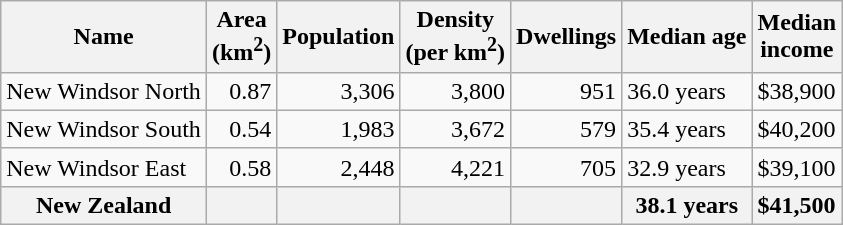<table class="wikitable">
<tr>
<th>Name</th>
<th>Area<br>(km<sup>2</sup>)</th>
<th>Population</th>
<th>Density<br>(per km<sup>2</sup>)</th>
<th>Dwellings</th>
<th>Median age</th>
<th>Median<br>income</th>
</tr>
<tr>
<td>New Windsor North</td>
<td style="text-align:right;">0.87</td>
<td style="text-align:right;">3,306</td>
<td style="text-align:right;">3,800</td>
<td style="text-align:right;">951</td>
<td>36.0 years</td>
<td>$38,900</td>
</tr>
<tr>
<td>New Windsor South</td>
<td style="text-align:right;">0.54</td>
<td style="text-align:right;">1,983</td>
<td style="text-align:right;">3,672</td>
<td style="text-align:right;">579</td>
<td>35.4 years</td>
<td>$40,200</td>
</tr>
<tr>
<td>New Windsor East</td>
<td style="text-align:right;">0.58</td>
<td style="text-align:right;">2,448</td>
<td style="text-align:right;">4,221</td>
<td style="text-align:right;">705</td>
<td>32.9 years</td>
<td>$39,100</td>
</tr>
<tr>
<th>New Zealand</th>
<th></th>
<th></th>
<th></th>
<th></th>
<th>38.1 years</th>
<th style="text-align:left;">$41,500</th>
</tr>
</table>
